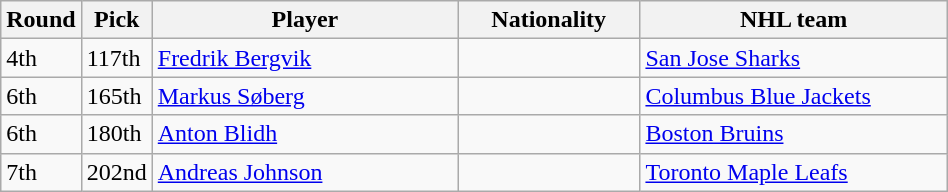<table border="1" width="50%" class="wikitable">
<tr>
<th bgcolor="#DDDDFF" width="5.0%">Round</th>
<th bgcolor="#DDDDFF" width="5.0%">Pick</th>
<th bgcolor="#DDDDFF" width="35.0%">Player</th>
<th bgcolor="#DDDDFF" width="20.0%">Nationality</th>
<th bgcolor="#DDDDFF" width="35.0%">NHL team</th>
</tr>
<tr>
<td>4th</td>
<td>117th</td>
<td><a href='#'>Fredrik Bergvik</a></td>
<td></td>
<td><a href='#'>San Jose Sharks</a></td>
</tr>
<tr>
<td>6th</td>
<td>165th</td>
<td><a href='#'>Markus Søberg</a></td>
<td></td>
<td><a href='#'>Columbus Blue Jackets</a></td>
</tr>
<tr>
<td>6th</td>
<td>180th</td>
<td><a href='#'>Anton Blidh</a></td>
<td></td>
<td><a href='#'>Boston Bruins</a></td>
</tr>
<tr>
<td>7th</td>
<td>202nd</td>
<td><a href='#'>Andreas Johnson</a></td>
<td></td>
<td><a href='#'>Toronto Maple Leafs</a></td>
</tr>
</table>
